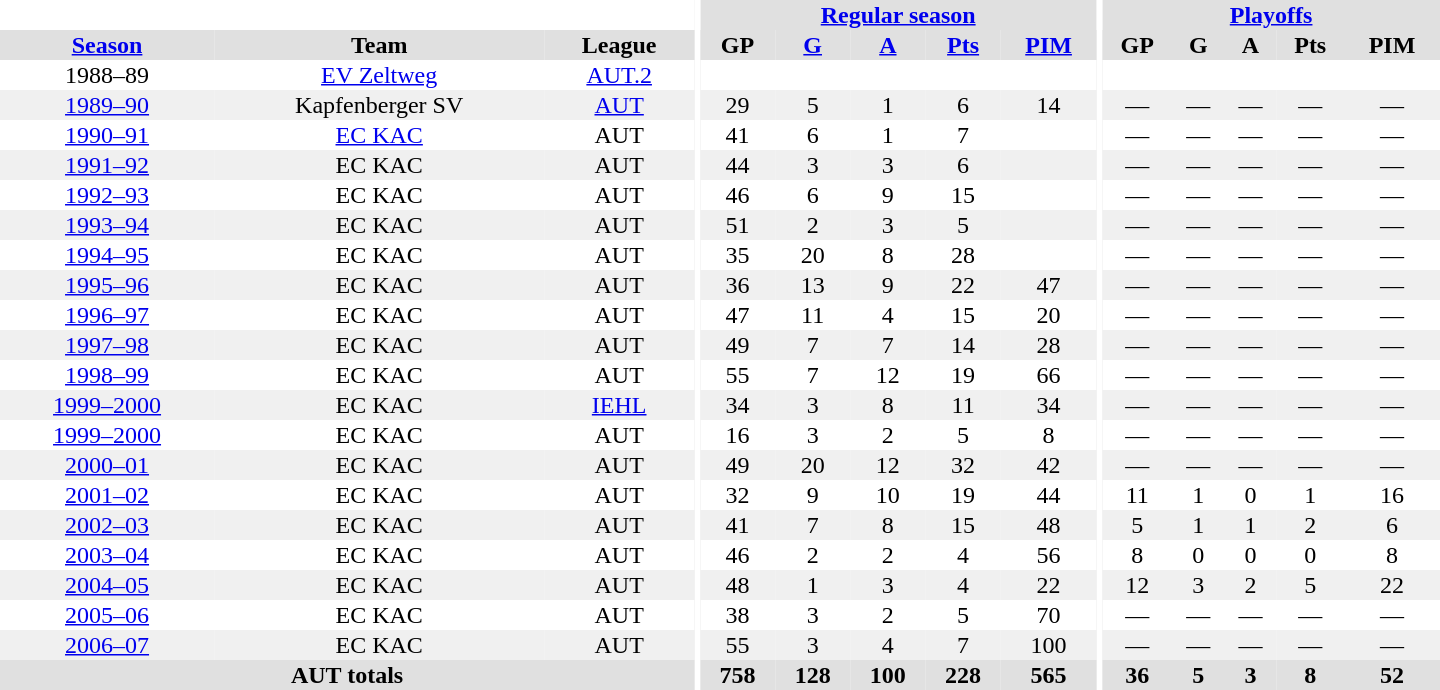<table border="0" cellpadding="1" cellspacing="0" style="text-align:center; width:60em">
<tr bgcolor="#e0e0e0">
<th colspan="3" bgcolor="#ffffff"></th>
<th rowspan="99" bgcolor="#ffffff"></th>
<th colspan="5"><a href='#'>Regular season</a></th>
<th rowspan="99" bgcolor="#ffffff"></th>
<th colspan="5"><a href='#'>Playoffs</a></th>
</tr>
<tr bgcolor="#e0e0e0">
<th><a href='#'>Season</a></th>
<th>Team</th>
<th>League</th>
<th>GP</th>
<th><a href='#'>G</a></th>
<th><a href='#'>A</a></th>
<th><a href='#'>Pts</a></th>
<th><a href='#'>PIM</a></th>
<th>GP</th>
<th>G</th>
<th>A</th>
<th>Pts</th>
<th>PIM</th>
</tr>
<tr>
<td>1988–89</td>
<td><a href='#'>EV Zeltweg</a></td>
<td><a href='#'>AUT.2</a></td>
<td></td>
<td></td>
<td></td>
<td></td>
<td></td>
<td></td>
<td></td>
<td></td>
<td></td>
<td></td>
</tr>
<tr bgcolor="#f0f0f0">
<td><a href='#'>1989–90</a></td>
<td>Kapfenberger SV</td>
<td><a href='#'>AUT</a></td>
<td>29</td>
<td>5</td>
<td>1</td>
<td>6</td>
<td>14</td>
<td>—</td>
<td>—</td>
<td>—</td>
<td>—</td>
<td>—</td>
</tr>
<tr>
<td><a href='#'>1990–91</a></td>
<td><a href='#'>EC KAC</a></td>
<td>AUT</td>
<td>41</td>
<td>6</td>
<td>1</td>
<td>7</td>
<td></td>
<td>—</td>
<td>—</td>
<td>—</td>
<td>—</td>
<td>—</td>
</tr>
<tr bgcolor="#f0f0f0">
<td><a href='#'>1991–92</a></td>
<td>EC KAC</td>
<td>AUT</td>
<td>44</td>
<td>3</td>
<td>3</td>
<td>6</td>
<td></td>
<td>—</td>
<td>—</td>
<td>—</td>
<td>—</td>
<td>—</td>
</tr>
<tr>
<td><a href='#'>1992–93</a></td>
<td>EC KAC</td>
<td>AUT</td>
<td>46</td>
<td>6</td>
<td>9</td>
<td>15</td>
<td></td>
<td>—</td>
<td>—</td>
<td>—</td>
<td>—</td>
<td>—</td>
</tr>
<tr bgcolor="#f0f0f0">
<td><a href='#'>1993–94</a></td>
<td>EC KAC</td>
<td>AUT</td>
<td>51</td>
<td>2</td>
<td>3</td>
<td>5</td>
<td></td>
<td>—</td>
<td>—</td>
<td>—</td>
<td>—</td>
<td>—</td>
</tr>
<tr>
<td><a href='#'>1994–95</a></td>
<td>EC KAC</td>
<td>AUT</td>
<td>35</td>
<td>20</td>
<td>8</td>
<td>28</td>
<td></td>
<td>—</td>
<td>—</td>
<td>—</td>
<td>—</td>
<td>—</td>
</tr>
<tr bgcolor="#f0f0f0">
<td><a href='#'>1995–96</a></td>
<td>EC KAC</td>
<td>AUT</td>
<td>36</td>
<td>13</td>
<td>9</td>
<td>22</td>
<td>47</td>
<td>—</td>
<td>—</td>
<td>—</td>
<td>—</td>
<td>—</td>
</tr>
<tr>
<td><a href='#'>1996–97</a></td>
<td>EC KAC</td>
<td>AUT</td>
<td>47</td>
<td>11</td>
<td>4</td>
<td>15</td>
<td>20</td>
<td>—</td>
<td>—</td>
<td>—</td>
<td>—</td>
<td>—</td>
</tr>
<tr bgcolor="#f0f0f0">
<td><a href='#'>1997–98</a></td>
<td>EC KAC</td>
<td>AUT</td>
<td>49</td>
<td>7</td>
<td>7</td>
<td>14</td>
<td>28</td>
<td>—</td>
<td>—</td>
<td>—</td>
<td>—</td>
<td>—</td>
</tr>
<tr>
<td><a href='#'>1998–99</a></td>
<td>EC KAC</td>
<td>AUT</td>
<td>55</td>
<td>7</td>
<td>12</td>
<td>19</td>
<td>66</td>
<td>—</td>
<td>—</td>
<td>—</td>
<td>—</td>
<td>—</td>
</tr>
<tr bgcolor="#f0f0f0">
<td><a href='#'>1999–2000</a></td>
<td>EC KAC</td>
<td><a href='#'>IEHL</a></td>
<td>34</td>
<td>3</td>
<td>8</td>
<td>11</td>
<td>34</td>
<td>—</td>
<td>—</td>
<td>—</td>
<td>—</td>
<td>—</td>
</tr>
<tr>
<td><a href='#'>1999–2000</a></td>
<td>EC KAC</td>
<td>AUT</td>
<td>16</td>
<td>3</td>
<td>2</td>
<td>5</td>
<td>8</td>
<td>—</td>
<td>—</td>
<td>—</td>
<td>—</td>
<td>—</td>
</tr>
<tr bgcolor="#f0f0f0">
<td><a href='#'>2000–01</a></td>
<td>EC KAC</td>
<td>AUT</td>
<td>49</td>
<td>20</td>
<td>12</td>
<td>32</td>
<td>42</td>
<td>—</td>
<td>—</td>
<td>—</td>
<td>—</td>
<td>—</td>
</tr>
<tr>
<td><a href='#'>2001–02</a></td>
<td>EC KAC</td>
<td>AUT</td>
<td>32</td>
<td>9</td>
<td>10</td>
<td>19</td>
<td>44</td>
<td>11</td>
<td>1</td>
<td>0</td>
<td>1</td>
<td>16</td>
</tr>
<tr bgcolor="#f0f0f0">
<td><a href='#'>2002–03</a></td>
<td>EC KAC</td>
<td>AUT</td>
<td>41</td>
<td>7</td>
<td>8</td>
<td>15</td>
<td>48</td>
<td>5</td>
<td>1</td>
<td>1</td>
<td>2</td>
<td>6</td>
</tr>
<tr>
<td><a href='#'>2003–04</a></td>
<td>EC KAC</td>
<td>AUT</td>
<td>46</td>
<td>2</td>
<td>2</td>
<td>4</td>
<td>56</td>
<td>8</td>
<td>0</td>
<td>0</td>
<td>0</td>
<td>8</td>
</tr>
<tr bgcolor="#f0f0f0">
<td><a href='#'>2004–05</a></td>
<td>EC KAC</td>
<td>AUT</td>
<td>48</td>
<td>1</td>
<td>3</td>
<td>4</td>
<td>22</td>
<td>12</td>
<td>3</td>
<td>2</td>
<td>5</td>
<td>22</td>
</tr>
<tr>
<td><a href='#'>2005–06</a></td>
<td>EC KAC</td>
<td>AUT</td>
<td>38</td>
<td>3</td>
<td>2</td>
<td>5</td>
<td>70</td>
<td>—</td>
<td>—</td>
<td>—</td>
<td>—</td>
<td>—</td>
</tr>
<tr bgcolor="#f0f0f0">
<td><a href='#'>2006–07</a></td>
<td>EC KAC</td>
<td>AUT</td>
<td>55</td>
<td>3</td>
<td>4</td>
<td>7</td>
<td>100</td>
<td>—</td>
<td>—</td>
<td>—</td>
<td>—</td>
<td>—</td>
</tr>
<tr bgcolor="#e0e0e0">
<th colspan="3">AUT totals</th>
<th>758</th>
<th>128</th>
<th>100</th>
<th>228</th>
<th>565</th>
<th>36</th>
<th>5</th>
<th>3</th>
<th>8</th>
<th>52</th>
</tr>
</table>
